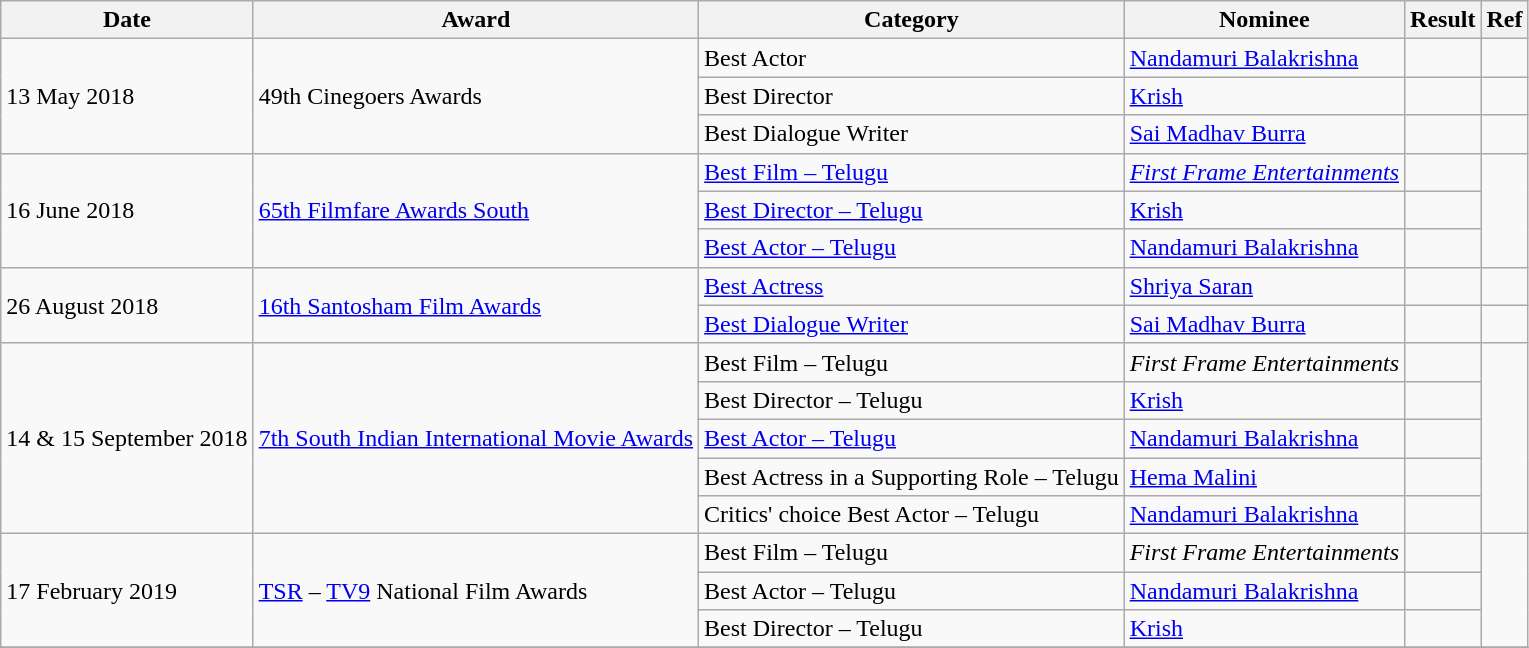<table class="wikitable">
<tr>
<th>Date</th>
<th>Award</th>
<th>Category</th>
<th>Nominee</th>
<th>Result</th>
<th>Ref</th>
</tr>
<tr>
<td rowspan="3">13 May 2018</td>
<td rowspan="3">49th Cinegoers Awards</td>
<td>Best Actor</td>
<td><a href='#'>Nandamuri Balakrishna</a></td>
<td></td>
<td></td>
</tr>
<tr>
<td>Best Director</td>
<td><a href='#'>Krish</a></td>
<td></td>
<td></td>
</tr>
<tr>
<td>Best Dialogue Writer</td>
<td><a href='#'>Sai Madhav Burra</a></td>
<td></td>
<td></td>
</tr>
<tr>
<td rowspan="3">16 June 2018</td>
<td rowspan="3"><a href='#'>65th Filmfare Awards South</a></td>
<td><a href='#'>Best Film – Telugu</a></td>
<td><em><a href='#'>First Frame Entertainments</a></em></td>
<td></td>
<td rowspan="3"></td>
</tr>
<tr>
<td><a href='#'>Best Director – Telugu</a></td>
<td><a href='#'>Krish</a></td>
<td></td>
</tr>
<tr>
<td><a href='#'>Best Actor – Telugu</a></td>
<td><a href='#'>Nandamuri Balakrishna</a></td>
<td></td>
</tr>
<tr>
<td rowspan="2">26 August 2018</td>
<td rowspan="2"><a href='#'>16th Santosham Film Awards</a></td>
<td><a href='#'>Best Actress</a></td>
<td><a href='#'>Shriya Saran</a></td>
<td></td>
<td></td>
</tr>
<tr>
<td><a href='#'>Best Dialogue Writer</a></td>
<td><a href='#'>Sai Madhav Burra</a></td>
<td></td>
<td></td>
</tr>
<tr>
<td rowspan="5">14 & 15 September 2018</td>
<td rowspan="5"><a href='#'>7th South Indian International Movie Awards</a></td>
<td>Best Film – Telugu</td>
<td><em>First Frame Entertainments</em></td>
<td></td>
<td rowspan="5"></td>
</tr>
<tr>
<td>Best Director – Telugu</td>
<td><a href='#'>Krish</a></td>
<td></td>
</tr>
<tr>
<td><a href='#'>Best Actor – Telugu</a></td>
<td><a href='#'>Nandamuri Balakrishna</a></td>
<td></td>
</tr>
<tr>
<td>Best Actress in a Supporting Role – Telugu</td>
<td><a href='#'>Hema Malini</a></td>
<td></td>
</tr>
<tr>
<td>Critics' choice Best Actor – Telugu</td>
<td><a href='#'>Nandamuri Balakrishna</a></td>
<td></td>
</tr>
<tr>
<td rowspan="3">17 February 2019</td>
<td rowspan="3"><a href='#'>TSR</a> – <a href='#'>TV9</a> National Film Awards</td>
<td>Best Film – Telugu</td>
<td><em>First Frame Entertainments</em></td>
<td></td>
<td rowspan="3"></td>
</tr>
<tr>
<td>Best Actor – Telugu</td>
<td><a href='#'>Nandamuri Balakrishna</a></td>
<td></td>
</tr>
<tr>
<td>Best Director – Telugu</td>
<td><a href='#'>Krish</a></td>
<td></td>
</tr>
<tr>
</tr>
</table>
